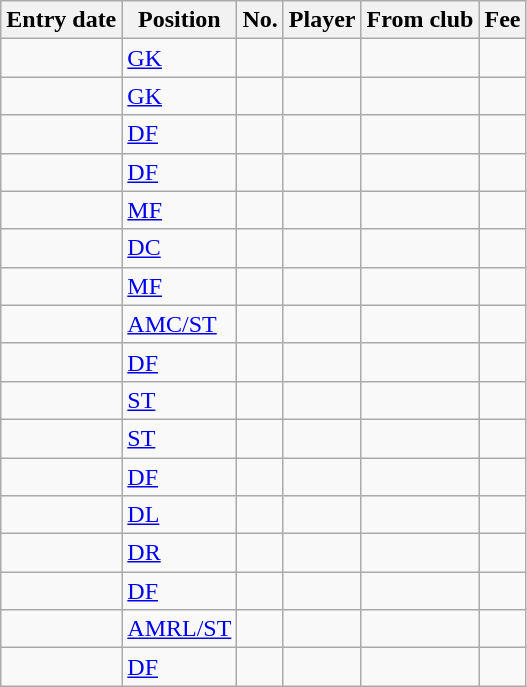<table class="wikitable sortable">
<tr>
<th>Entry date</th>
<th>Position</th>
<th>No.</th>
<th>Player</th>
<th>From club</th>
<th>Fee</th>
</tr>
<tr>
<td></td>
<td><a href='#'>GK</a></td>
<td></td>
<td></td>
<td></td>
<td></td>
</tr>
<tr>
<td></td>
<td><a href='#'>GK</a></td>
<td></td>
<td></td>
<td></td>
<td></td>
</tr>
<tr>
<td></td>
<td><a href='#'>DF</a></td>
<td></td>
<td></td>
<td></td>
<td></td>
</tr>
<tr>
<td></td>
<td><a href='#'>DF</a></td>
<td></td>
<td></td>
<td></td>
<td></td>
</tr>
<tr>
<td></td>
<td><a href='#'>MF</a></td>
<td></td>
<td></td>
<td></td>
<td></td>
</tr>
<tr>
<td></td>
<td><a href='#'>DC</a></td>
<td></td>
<td></td>
<td></td>
<td></td>
</tr>
<tr>
<td></td>
<td><a href='#'>MF</a></td>
<td></td>
<td></td>
<td></td>
<td></td>
</tr>
<tr>
<td></td>
<td><a href='#'>AMC/ST</a></td>
<td></td>
<td></td>
<td></td>
<td></td>
</tr>
<tr>
<td></td>
<td><a href='#'>DF</a></td>
<td></td>
<td></td>
<td></td>
<td></td>
</tr>
<tr>
<td></td>
<td><a href='#'>ST</a></td>
<td></td>
<td></td>
<td></td>
<td></td>
</tr>
<tr>
<td></td>
<td><a href='#'>ST</a></td>
<td></td>
<td></td>
<td></td>
<td></td>
</tr>
<tr>
<td></td>
<td><a href='#'>DF</a></td>
<td></td>
<td></td>
<td></td>
<td></td>
</tr>
<tr>
<td></td>
<td><a href='#'>DL</a></td>
<td></td>
<td></td>
<td></td>
<td></td>
</tr>
<tr>
<td></td>
<td><a href='#'>DR</a></td>
<td></td>
<td></td>
<td></td>
<td></td>
</tr>
<tr>
<td></td>
<td><a href='#'>DF</a></td>
<td></td>
<td></td>
<td></td>
<td></td>
</tr>
<tr>
<td></td>
<td><a href='#'>AMRL/ST</a></td>
<td></td>
<td></td>
<td></td>
<td></td>
</tr>
<tr>
<td></td>
<td><a href='#'>DF</a></td>
<td></td>
<td></td>
<td></td>
<td></td>
</tr>
</table>
